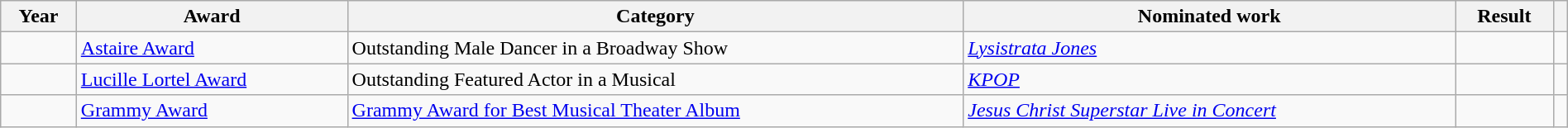<table class="wikitable sortable" style="width:100%">
<tr>
<th>Year</th>
<th>Award</th>
<th>Category</th>
<th>Nominated work</th>
<th>Result</th>
<th></th>
</tr>
<tr>
<td></td>
<td><a href='#'>Astaire Award</a></td>
<td>Outstanding Male Dancer in a Broadway Show</td>
<td><em><a href='#'>Lysistrata Jones</a></em></td>
<td></td>
<td></td>
</tr>
<tr>
<td></td>
<td><a href='#'>Lucille Lortel Award</a></td>
<td>Outstanding Featured Actor in a Musical</td>
<td><em><a href='#'>KPOP</a></em></td>
<td></td>
<td></td>
</tr>
<tr>
<td></td>
<td><a href='#'>Grammy Award</a></td>
<td><a href='#'>Grammy Award for Best Musical Theater Album</a></td>
<td><em><a href='#'>Jesus Christ Superstar Live in Concert</a></em></td>
<td></td>
<td></td>
</tr>
</table>
